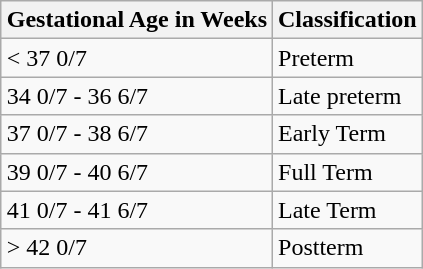<table class="wikitable" align="right">
<tr>
<th>Gestational Age in Weeks</th>
<th>Classification</th>
</tr>
<tr>
<td>< 37 0/7</td>
<td>Preterm</td>
</tr>
<tr>
<td>34 0/7 - 36 6/7</td>
<td>Late preterm</td>
</tr>
<tr>
<td>37 0/7 - 38 6/7</td>
<td>Early Term</td>
</tr>
<tr>
<td>39 0/7 - 40 6/7</td>
<td>Full Term</td>
</tr>
<tr>
<td>41 0/7 - 41 6/7</td>
<td>Late Term</td>
</tr>
<tr>
<td>> 42 0/7</td>
<td>Postterm</td>
</tr>
</table>
